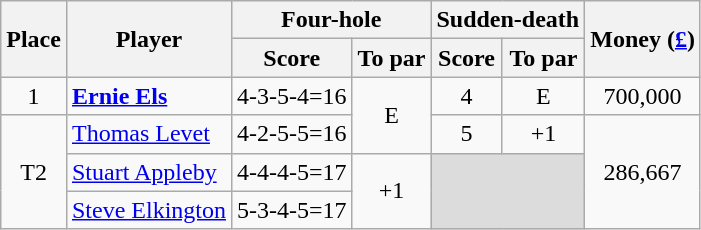<table class=wikitable style="text-align:center">
<tr>
<th rowspan=2>Place</th>
<th rowspan=2>Player</th>
<th colspan=2>Four-hole</th>
<th colspan=2>Sudden-death</th>
<th rowspan=2>Money (<a href='#'>£</a>)</th>
</tr>
<tr>
<th>Score</th>
<th>To par</th>
<th>Score</th>
<th>To par</th>
</tr>
<tr>
<td>1</td>
<td align=left> <strong><a href='#'>Ernie Els</a></strong></td>
<td>4-3-5-4=16</td>
<td rowspan=2>E</td>
<td>4</td>
<td>E</td>
<td>700,000</td>
</tr>
<tr>
<td rowspan=3>T2</td>
<td align=left> <a href='#'>Thomas Levet</a></td>
<td>4-2-5-5=16</td>
<td>5</td>
<td>+1</td>
<td rowspan=3>286,667</td>
</tr>
<tr>
<td align=left> <a href='#'>Stuart Appleby</a></td>
<td>4-4-4-5=17</td>
<td rowspan=2>+1</td>
<td rowspan=2 colspan=2 style="background:#DCDCDC;"> </td>
</tr>
<tr>
<td align=left> <a href='#'>Steve Elkington</a></td>
<td>5-3-4-5=17</td>
</tr>
</table>
